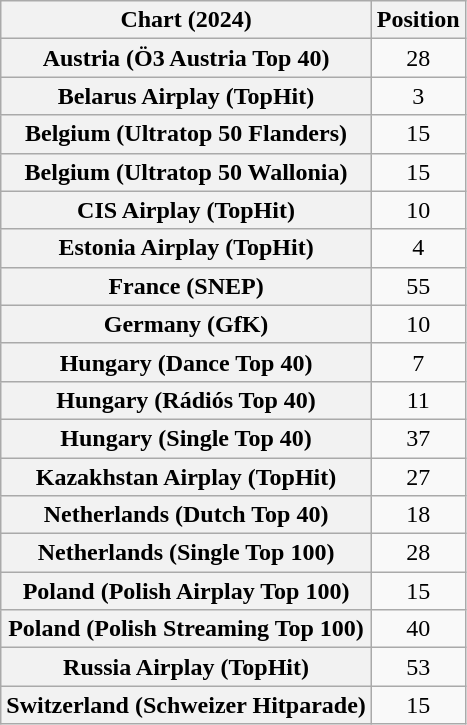<table class="wikitable sortable plainrowheaders" style="text-align:center">
<tr>
<th scope="col">Chart (2024)</th>
<th scope="col">Position</th>
</tr>
<tr>
<th scope="row">Austria (Ö3 Austria Top 40)</th>
<td>28</td>
</tr>
<tr>
<th scope="row">Belarus Airplay (TopHit)</th>
<td>3</td>
</tr>
<tr>
<th scope="row">Belgium (Ultratop 50 Flanders)</th>
<td>15</td>
</tr>
<tr>
<th scope="row">Belgium (Ultratop 50 Wallonia)</th>
<td>15</td>
</tr>
<tr>
<th scope="row">CIS Airplay (TopHit)</th>
<td>10</td>
</tr>
<tr>
<th scope="row">Estonia Airplay (TopHit)</th>
<td>4</td>
</tr>
<tr>
<th scope="row">France (SNEP)</th>
<td>55</td>
</tr>
<tr>
<th scope="row">Germany (GfK)</th>
<td>10</td>
</tr>
<tr>
<th scope="row">Hungary (Dance Top 40)</th>
<td>7</td>
</tr>
<tr>
<th scope="row">Hungary (Rádiós Top 40)</th>
<td>11</td>
</tr>
<tr>
<th scope="row">Hungary (Single Top 40)</th>
<td>37</td>
</tr>
<tr>
<th scope="row">Kazakhstan Airplay (TopHit)</th>
<td>27</td>
</tr>
<tr>
<th scope="row">Netherlands (Dutch Top 40)</th>
<td>18</td>
</tr>
<tr>
<th scope="row">Netherlands (Single Top 100)</th>
<td>28</td>
</tr>
<tr>
<th scope="row">Poland (Polish Airplay Top 100)</th>
<td>15</td>
</tr>
<tr>
<th scope="row">Poland (Polish Streaming Top 100)</th>
<td>40</td>
</tr>
<tr>
<th scope="row">Russia Airplay (TopHit)</th>
<td>53</td>
</tr>
<tr>
<th scope="row">Switzerland (Schweizer Hitparade)</th>
<td>15</td>
</tr>
</table>
